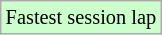<table class="wikitable" style="font-size: 85%;">
<tr style="background:#ccffcc;">
<td>Fastest session lap</td>
</tr>
</table>
